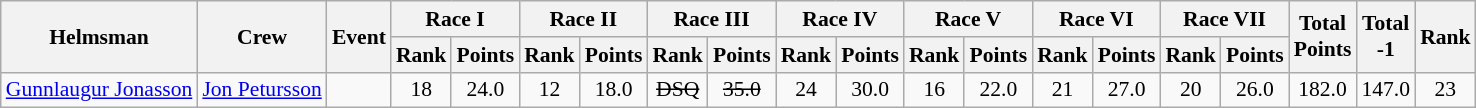<table class="wikitable" style="text-align:right; font-size:90%">
<tr>
<th rowspan="2">Helmsman</th>
<th rowspan="2">Crew</th>
<th rowspan="2">Event</th>
<th colspan="2">Race I</th>
<th colspan="2">Race II</th>
<th colspan="2">Race III</th>
<th colspan="2">Race IV</th>
<th colspan="2">Race V</th>
<th colspan="2">Race VI</th>
<th colspan="2">Race VII</th>
<th rowspan="2">Total <br>Points <br></th>
<th rowspan="2">Total<br>-1<br></th>
<th rowspan="2">Rank</th>
</tr>
<tr>
<th>Rank</th>
<th>Points</th>
<th>Rank</th>
<th>Points</th>
<th>Rank</th>
<th>Points</th>
<th>Rank</th>
<th>Points</th>
<th>Rank</th>
<th>Points</th>
<th>Rank</th>
<th>Points</th>
<th>Rank</th>
<th>Points</th>
</tr>
<tr align=center>
<td align=left><a href='#'>Gunnlaugur Jonasson</a></td>
<td align=left><a href='#'>Jon Petursson</a></td>
<td></td>
<td>18</td>
<td>24.0</td>
<td>12</td>
<td>18.0</td>
<td><s>DSQ</s></td>
<td><s>35.0</s></td>
<td>24</td>
<td>30.0</td>
<td>16</td>
<td>22.0</td>
<td>21</td>
<td>27.0</td>
<td>20</td>
<td>26.0</td>
<td>182.0</td>
<td>147.0</td>
<td>23</td>
</tr>
</table>
